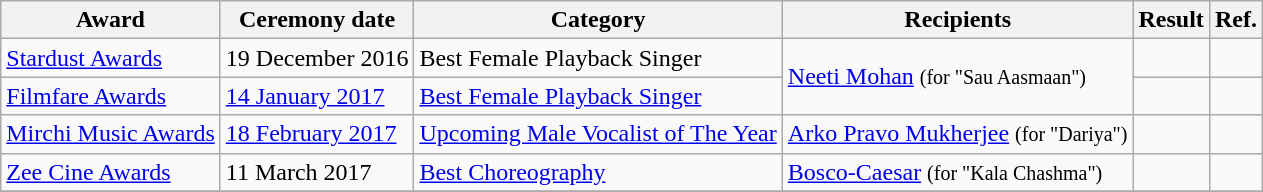<table class="wikitable sortable plainrowheaders">
<tr>
<th>Award</th>
<th>Ceremony date</th>
<th>Category</th>
<th>Recipients</th>
<th>Result</th>
<th>Ref.</th>
</tr>
<tr>
<td><a href='#'>Stardust Awards</a></td>
<td>19 December 2016</td>
<td>Best Female Playback Singer</td>
<td rowspan="2"><a href='#'>Neeti Mohan</a> <small>(for "Sau Aasmaan")</small></td>
<td></td>
<td></td>
</tr>
<tr>
<td><a href='#'>Filmfare Awards</a></td>
<td><a href='#'>14 January 2017</a></td>
<td><a href='#'>Best Female Playback Singer</a></td>
<td></td>
<td></td>
</tr>
<tr>
<td><a href='#'>Mirchi Music Awards</a></td>
<td><a href='#'>18 February 2017</a></td>
<td><a href='#'>Upcoming Male Vocalist of The Year</a></td>
<td><a href='#'>Arko Pravo Mukherjee</a> <small>(for "Dariya")</small></td>
<td></td>
<td></td>
</tr>
<tr>
<td><a href='#'>Zee Cine Awards</a></td>
<td>11 March 2017</td>
<td><a href='#'>Best Choreography</a></td>
<td><a href='#'>Bosco-Caesar</a> <small>(for "Kala Chashma")</small></td>
<td></td>
<td></td>
</tr>
<tr>
</tr>
</table>
